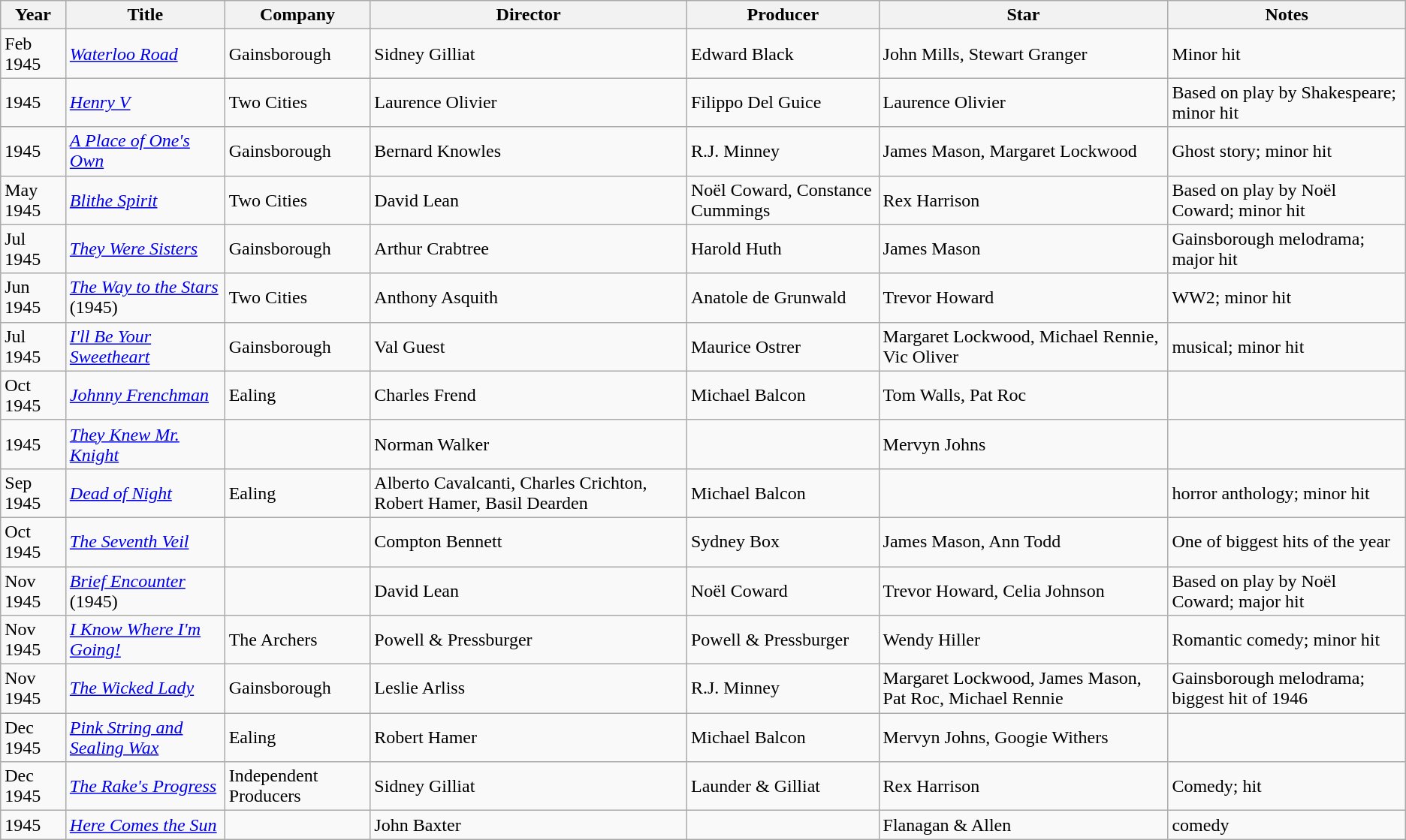<table class="wikitable sortable">
<tr>
<th>Year</th>
<th>Title</th>
<th>Company</th>
<th>Director</th>
<th>Producer</th>
<th>Star</th>
<th>Notes</th>
</tr>
<tr>
<td>Feb 1945</td>
<td><em><a href='#'>Waterloo Road</a></em></td>
<td>Gainsborough</td>
<td>Sidney Gilliat</td>
<td>Edward Black</td>
<td>John Mills, Stewart Granger</td>
<td>Minor hit</td>
</tr>
<tr>
<td>1945</td>
<td><em><a href='#'>Henry V</a></em></td>
<td>Two Cities</td>
<td>Laurence Olivier</td>
<td>Filippo Del Guice</td>
<td>Laurence Olivier</td>
<td>Based on play by Shakespeare; minor hit</td>
</tr>
<tr>
<td>1945</td>
<td><em><a href='#'>A Place of One's Own</a></em></td>
<td>Gainsborough</td>
<td>Bernard Knowles</td>
<td>R.J. Minney</td>
<td>James Mason, Margaret Lockwood</td>
<td>Ghost story; minor hit</td>
</tr>
<tr>
<td>May 1945</td>
<td><em><a href='#'>Blithe Spirit</a></em></td>
<td>Two Cities</td>
<td>David Lean</td>
<td>Noël Coward, Constance Cummings</td>
<td>Rex Harrison</td>
<td>Based on play by Noël Coward; minor hit</td>
</tr>
<tr>
<td>Jul 1945</td>
<td><em><a href='#'>They Were Sisters</a></em></td>
<td>Gainsborough</td>
<td>Arthur Crabtree</td>
<td>Harold Huth</td>
<td>James Mason</td>
<td>Gainsborough melodrama; major hit</td>
</tr>
<tr>
<td>Jun 1945</td>
<td><em><a href='#'>The Way to the Stars</a></em> (1945)</td>
<td>Two Cities</td>
<td>Anthony Asquith</td>
<td>Anatole de Grunwald</td>
<td>Trevor Howard</td>
<td>WW2; minor hit</td>
</tr>
<tr>
<td>Jul 1945</td>
<td><em><a href='#'>I'll Be Your Sweetheart</a></em></td>
<td>Gainsborough</td>
<td>Val Guest</td>
<td>Maurice Ostrer</td>
<td>Margaret Lockwood, Michael Rennie, Vic Oliver</td>
<td>musical; minor hit</td>
</tr>
<tr>
<td>Oct 1945</td>
<td><em><a href='#'>Johnny Frenchman</a></em></td>
<td>Ealing</td>
<td>Charles Frend</td>
<td>Michael Balcon</td>
<td>Tom Walls, Pat Roc</td>
<td></td>
</tr>
<tr>
<td>1945</td>
<td><em><a href='#'>They Knew Mr. Knight</a></em></td>
<td></td>
<td>Norman Walker</td>
<td></td>
<td>Mervyn Johns</td>
<td></td>
</tr>
<tr>
<td>Sep 1945</td>
<td><em><a href='#'>Dead of Night</a></em></td>
<td>Ealing</td>
<td>Alberto Cavalcanti, Charles Crichton, Robert Hamer, Basil Dearden</td>
<td>Michael Balcon</td>
<td></td>
<td>horror anthology; minor hit</td>
</tr>
<tr>
<td>Oct 1945</td>
<td><em><a href='#'>The Seventh Veil</a></em></td>
<td></td>
<td>Compton Bennett</td>
<td>Sydney Box</td>
<td>James Mason, Ann Todd</td>
<td>One of biggest hits of the year</td>
</tr>
<tr>
<td>Nov 1945</td>
<td><em><a href='#'>Brief Encounter</a></em> (1945)</td>
<td></td>
<td>David Lean</td>
<td>Noël Coward</td>
<td>Trevor Howard, Celia Johnson</td>
<td>Based on play by Noël Coward; major hit</td>
</tr>
<tr>
<td>Nov 1945</td>
<td><em><a href='#'>I Know Where I'm Going!</a></em></td>
<td>The Archers</td>
<td>Powell & Pressburger</td>
<td>Powell & Pressburger</td>
<td>Wendy Hiller</td>
<td>Romantic comedy; minor hit</td>
</tr>
<tr>
<td>Nov 1945</td>
<td><em><a href='#'>The Wicked Lady</a></em></td>
<td>Gainsborough</td>
<td>Leslie Arliss</td>
<td>R.J. Minney</td>
<td>Margaret Lockwood, James Mason, Pat Roc, Michael Rennie</td>
<td>Gainsborough melodrama; biggest hit of 1946</td>
</tr>
<tr>
<td>Dec 1945</td>
<td><em><a href='#'>Pink String and Sealing Wax</a></em></td>
<td>Ealing</td>
<td>Robert Hamer</td>
<td>Michael Balcon</td>
<td>Mervyn Johns, Googie Withers</td>
<td></td>
</tr>
<tr>
<td>Dec 1945</td>
<td><em><a href='#'>The Rake's Progress</a></em></td>
<td>Independent Producers</td>
<td>Sidney Gilliat</td>
<td>Launder & Gilliat</td>
<td>Rex Harrison</td>
<td>Comedy; hit</td>
</tr>
<tr>
<td>1945</td>
<td><em><a href='#'>Here Comes the Sun</a></em></td>
<td></td>
<td>John Baxter</td>
<td></td>
<td>Flanagan & Allen</td>
<td>comedy</td>
</tr>
</table>
